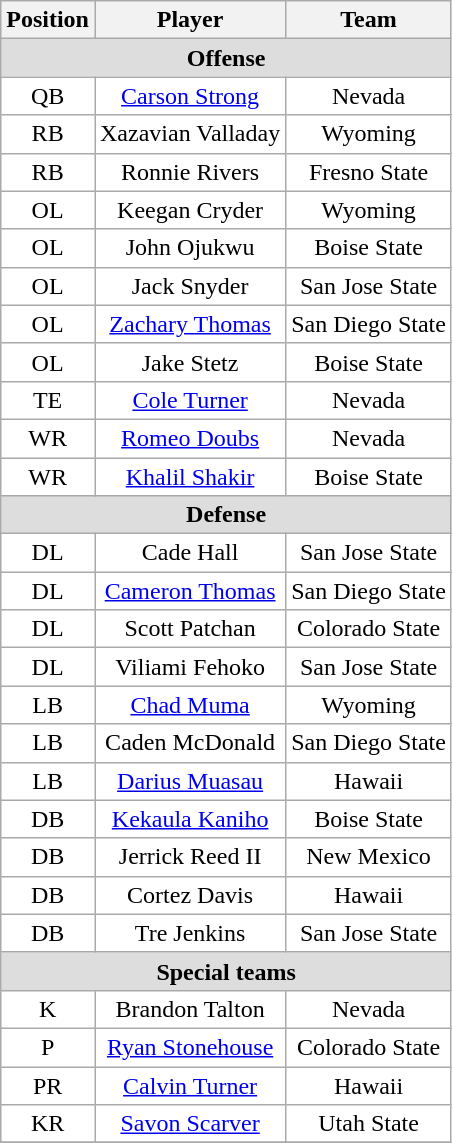<table class="wikitable" border="0" style="text-align:center">
<tr>
<th>Position</th>
<th>Player</th>
<th>Team</th>
</tr>
<tr>
<td colspan="3" style="text-align:center; background:#ddd;"><strong>Offense </strong></td>
</tr>
<tr>
<td style="background:white">QB</td>
<td style="background:white"><a href='#'>Carson Strong</a></td>
<td style="background:white">Nevada</td>
</tr>
<tr>
<td style="background:white">RB</td>
<td style="background:white">Xazavian Valladay</td>
<td style="background:white">Wyoming</td>
</tr>
<tr>
<td style="background:white">RB</td>
<td style="background:white">Ronnie Rivers</td>
<td style="background:white">Fresno State</td>
</tr>
<tr>
<td style="background:white">OL</td>
<td style="background:white">Keegan Cryder</td>
<td style="background:white">Wyoming</td>
</tr>
<tr>
<td style="background:white">OL</td>
<td style="background:white">John Ojukwu</td>
<td style="background:white">Boise State</td>
</tr>
<tr>
<td style="background:white">OL</td>
<td style="background:white">Jack Snyder</td>
<td style="background:white">San Jose State</td>
</tr>
<tr>
<td style="background:white">OL</td>
<td style="background:white"><a href='#'>Zachary Thomas</a></td>
<td style="background:white">San Diego State</td>
</tr>
<tr>
<td style="background:white">OL</td>
<td style="background:white">Jake Stetz</td>
<td style="background:white">Boise State</td>
</tr>
<tr>
<td style="background:white">TE</td>
<td style="background:white"><a href='#'>Cole Turner</a></td>
<td style="background:white">Nevada</td>
</tr>
<tr>
<td style="background:white">WR</td>
<td style="background:white"><a href='#'>Romeo Doubs</a></td>
<td style="background:white">Nevada</td>
</tr>
<tr>
<td style="background:white">WR</td>
<td style="background:white"><a href='#'>Khalil Shakir</a></td>
<td style="background:white">Boise State</td>
</tr>
<tr>
<td colspan="3" style="text-align:center; background:#ddd;"><strong>Defense</strong></td>
</tr>
<tr>
<td style="background:white">DL</td>
<td style="background:white">Cade Hall</td>
<td style="background:white">San Jose State</td>
</tr>
<tr>
<td style="background:white">DL</td>
<td style="background:white"><a href='#'>Cameron Thomas</a></td>
<td style="background:white">San Diego State</td>
</tr>
<tr>
<td style="background:white">DL</td>
<td style="background:white">Scott Patchan</td>
<td style="background:white">Colorado State</td>
</tr>
<tr>
<td style="background:white">DL</td>
<td style="background:white">Viliami Fehoko</td>
<td style="background:white">San Jose State</td>
</tr>
<tr>
<td style="background:white">LB</td>
<td style="background:white"><a href='#'>Chad Muma</a></td>
<td style="background:white">Wyoming</td>
</tr>
<tr>
<td style="background:white">LB</td>
<td style="background:white">Caden McDonald</td>
<td style="background:white">San Diego State</td>
</tr>
<tr>
<td style="background:white">LB</td>
<td style="background:white"><a href='#'>Darius Muasau</a></td>
<td style="background:white">Hawaii</td>
</tr>
<tr>
<td style="background:white">DB</td>
<td style="background:white"><a href='#'>Kekaula Kaniho</a></td>
<td style="background:white">Boise State</td>
</tr>
<tr>
<td style="background:white">DB</td>
<td style="background:white">Jerrick Reed II</td>
<td style="background:white">New Mexico</td>
</tr>
<tr>
<td style="background:white">DB</td>
<td style="background:white">Cortez Davis</td>
<td style="background:white">Hawaii</td>
</tr>
<tr>
<td style="background:white">DB</td>
<td style="background:white">Tre Jenkins</td>
<td style="background:white">San Jose State</td>
</tr>
<tr>
<td colspan="3" style="text-align:center; background:#ddd;"><strong>Special teams</strong></td>
</tr>
<tr>
<td style="background:white">K</td>
<td style="background:white">Brandon Talton</td>
<td style="background:white">Nevada</td>
</tr>
<tr>
<td style="background:white">P</td>
<td style="background:white"><a href='#'>Ryan Stonehouse</a></td>
<td style="background:white">Colorado State</td>
</tr>
<tr>
<td style="background:white">PR</td>
<td style="background:white"><a href='#'>Calvin Turner</a></td>
<td style="background:white">Hawaii</td>
</tr>
<tr>
<td style="background:white">KR</td>
<td style="background:white"><a href='#'>Savon Scarver</a></td>
<td style="background:white">Utah State</td>
</tr>
<tr>
</tr>
</table>
